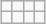<table class="wikitable skin-invert-image" style="margin: 1em auto 1em auto">
<tr>
<td></td>
<td></td>
<td></td>
<td></td>
</tr>
<tr align="center">
<td></td>
<td></td>
<td></td>
<td></td>
</tr>
</table>
